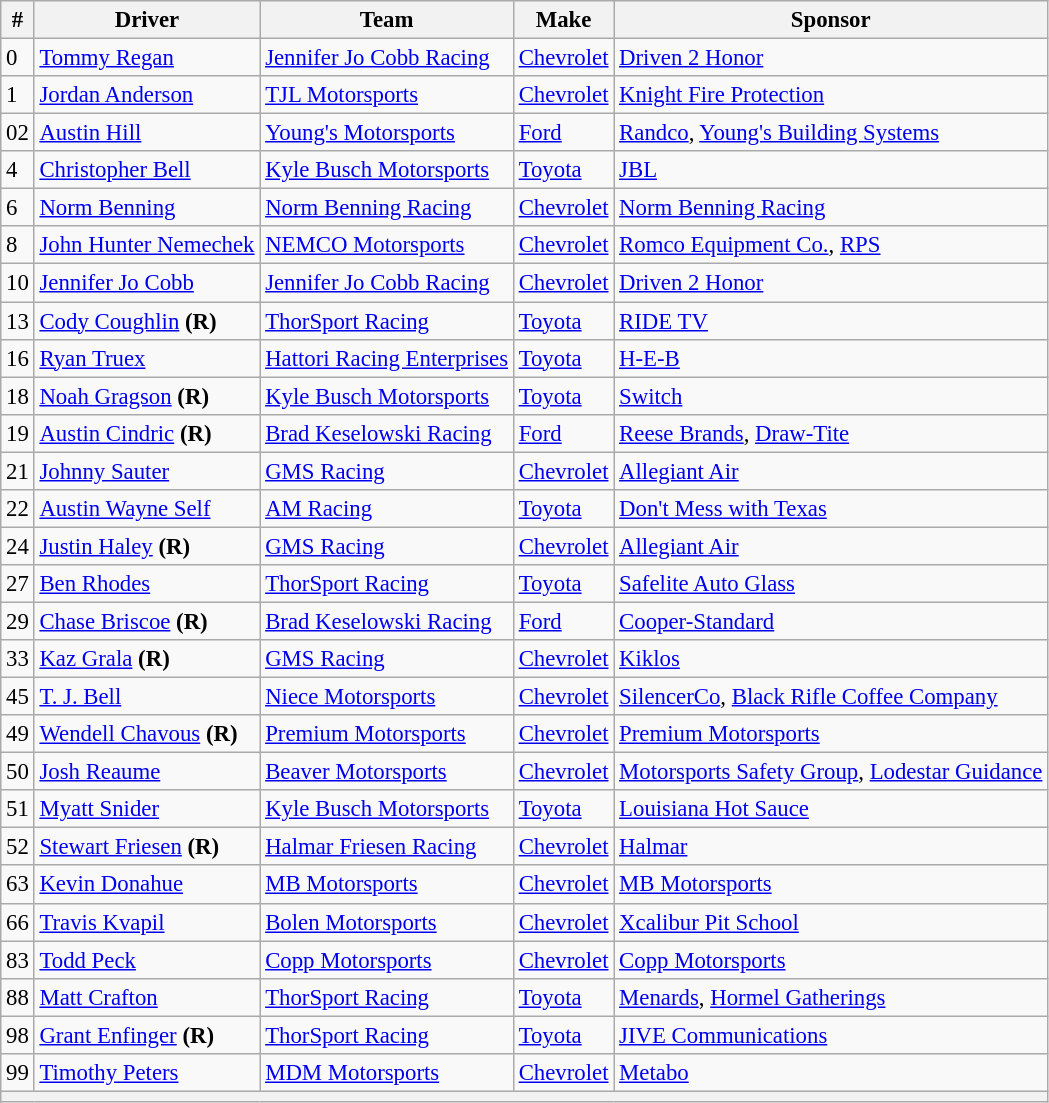<table class="wikitable" style="font-size:95%">
<tr>
<th>#</th>
<th>Driver</th>
<th>Team</th>
<th>Make</th>
<th>Sponsor</th>
</tr>
<tr>
<td>0</td>
<td><a href='#'>Tommy Regan</a></td>
<td><a href='#'>Jennifer Jo Cobb Racing</a></td>
<td><a href='#'>Chevrolet</a></td>
<td><a href='#'>Driven 2 Honor</a></td>
</tr>
<tr>
<td>1</td>
<td><a href='#'>Jordan Anderson</a></td>
<td><a href='#'>TJL Motorsports</a></td>
<td><a href='#'>Chevrolet</a></td>
<td><a href='#'>Knight Fire Protection</a></td>
</tr>
<tr>
<td>02</td>
<td><a href='#'>Austin Hill</a></td>
<td><a href='#'>Young's Motorsports</a></td>
<td><a href='#'>Ford</a></td>
<td><a href='#'>Randco</a>, <a href='#'>Young's Building Systems</a></td>
</tr>
<tr>
<td>4</td>
<td><a href='#'>Christopher Bell</a></td>
<td><a href='#'>Kyle Busch Motorsports</a></td>
<td><a href='#'>Toyota</a></td>
<td><a href='#'>JBL</a></td>
</tr>
<tr>
<td>6</td>
<td><a href='#'>Norm Benning</a></td>
<td><a href='#'>Norm Benning Racing</a></td>
<td><a href='#'>Chevrolet</a></td>
<td><a href='#'>Norm Benning Racing</a></td>
</tr>
<tr>
<td>8</td>
<td><a href='#'>John Hunter Nemechek</a></td>
<td><a href='#'>NEMCO Motorsports</a></td>
<td><a href='#'>Chevrolet</a></td>
<td><a href='#'>Romco Equipment Co.</a>, <a href='#'>RPS</a></td>
</tr>
<tr>
<td>10</td>
<td><a href='#'>Jennifer Jo Cobb</a></td>
<td><a href='#'>Jennifer Jo Cobb Racing</a></td>
<td><a href='#'>Chevrolet</a></td>
<td><a href='#'>Driven 2 Honor</a></td>
</tr>
<tr>
<td>13</td>
<td><a href='#'>Cody Coughlin</a> <strong>(R)</strong></td>
<td><a href='#'>ThorSport Racing</a></td>
<td><a href='#'>Toyota</a></td>
<td><a href='#'>RIDE TV</a></td>
</tr>
<tr>
<td>16</td>
<td><a href='#'>Ryan Truex</a></td>
<td><a href='#'>Hattori Racing Enterprises</a></td>
<td><a href='#'>Toyota</a></td>
<td><a href='#'>H-E-B</a></td>
</tr>
<tr>
<td>18</td>
<td><a href='#'>Noah Gragson</a> <strong>(R)</strong></td>
<td><a href='#'>Kyle Busch Motorsports</a></td>
<td><a href='#'>Toyota</a></td>
<td><a href='#'>Switch</a></td>
</tr>
<tr>
<td>19</td>
<td><a href='#'>Austin Cindric</a> <strong>(R)</strong></td>
<td><a href='#'>Brad Keselowski Racing</a></td>
<td><a href='#'>Ford</a></td>
<td><a href='#'>Reese Brands</a>, <a href='#'>Draw-Tite</a></td>
</tr>
<tr>
<td>21</td>
<td><a href='#'>Johnny Sauter</a></td>
<td><a href='#'>GMS Racing</a></td>
<td><a href='#'>Chevrolet</a></td>
<td><a href='#'>Allegiant Air</a></td>
</tr>
<tr>
<td>22</td>
<td><a href='#'>Austin Wayne Self</a></td>
<td><a href='#'>AM Racing</a></td>
<td><a href='#'>Toyota</a></td>
<td><a href='#'>Don't Mess with Texas</a></td>
</tr>
<tr>
<td>24</td>
<td><a href='#'>Justin Haley</a> <strong>(R)</strong></td>
<td><a href='#'>GMS Racing</a></td>
<td><a href='#'>Chevrolet</a></td>
<td><a href='#'>Allegiant Air</a></td>
</tr>
<tr>
<td>27</td>
<td><a href='#'>Ben Rhodes</a></td>
<td><a href='#'>ThorSport Racing</a></td>
<td><a href='#'>Toyota</a></td>
<td><a href='#'>Safelite Auto Glass</a></td>
</tr>
<tr>
<td>29</td>
<td><a href='#'>Chase Briscoe</a> <strong>(R)</strong></td>
<td><a href='#'>Brad Keselowski Racing</a></td>
<td><a href='#'>Ford</a></td>
<td><a href='#'>Cooper-Standard</a></td>
</tr>
<tr>
<td>33</td>
<td><a href='#'>Kaz Grala</a> <strong>(R)</strong></td>
<td><a href='#'>GMS Racing</a></td>
<td><a href='#'>Chevrolet</a></td>
<td><a href='#'>Kiklos</a></td>
</tr>
<tr>
<td>45</td>
<td><a href='#'>T. J. Bell</a></td>
<td><a href='#'>Niece Motorsports</a></td>
<td><a href='#'>Chevrolet</a></td>
<td><a href='#'>SilencerCo</a>, <a href='#'>Black Rifle Coffee Company</a></td>
</tr>
<tr>
<td>49</td>
<td><a href='#'>Wendell Chavous</a> <strong>(R)</strong></td>
<td><a href='#'>Premium Motorsports</a></td>
<td><a href='#'>Chevrolet</a></td>
<td><a href='#'>Premium Motorsports</a></td>
</tr>
<tr>
<td>50</td>
<td><a href='#'>Josh Reaume</a></td>
<td><a href='#'>Beaver Motorsports</a></td>
<td><a href='#'>Chevrolet</a></td>
<td><a href='#'>Motorsports Safety Group</a>, <a href='#'>Lodestar Guidance</a></td>
</tr>
<tr>
<td>51</td>
<td><a href='#'>Myatt Snider</a></td>
<td><a href='#'>Kyle Busch Motorsports</a></td>
<td><a href='#'>Toyota</a></td>
<td><a href='#'>Louisiana Hot Sauce</a></td>
</tr>
<tr>
<td>52</td>
<td><a href='#'>Stewart Friesen</a> <strong>(R)</strong></td>
<td><a href='#'>Halmar Friesen Racing</a></td>
<td><a href='#'>Chevrolet</a></td>
<td><a href='#'>Halmar</a></td>
</tr>
<tr>
<td>63</td>
<td><a href='#'>Kevin Donahue</a></td>
<td><a href='#'>MB Motorsports</a></td>
<td><a href='#'>Chevrolet</a></td>
<td><a href='#'>MB Motorsports</a></td>
</tr>
<tr>
<td>66</td>
<td><a href='#'>Travis Kvapil</a></td>
<td><a href='#'>Bolen Motorsports</a></td>
<td><a href='#'>Chevrolet</a></td>
<td><a href='#'>Xcalibur Pit School</a></td>
</tr>
<tr>
<td>83</td>
<td><a href='#'>Todd Peck</a></td>
<td><a href='#'>Copp Motorsports</a></td>
<td><a href='#'>Chevrolet</a></td>
<td><a href='#'>Copp Motorsports</a></td>
</tr>
<tr>
<td>88</td>
<td><a href='#'>Matt Crafton</a></td>
<td><a href='#'>ThorSport Racing</a></td>
<td><a href='#'>Toyota</a></td>
<td><a href='#'>Menards</a>, <a href='#'>Hormel Gatherings</a></td>
</tr>
<tr>
<td>98</td>
<td><a href='#'>Grant Enfinger</a> <strong>(R)</strong></td>
<td><a href='#'>ThorSport Racing</a></td>
<td><a href='#'>Toyota</a></td>
<td><a href='#'>JIVE Communications</a></td>
</tr>
<tr>
<td>99</td>
<td><a href='#'>Timothy Peters</a></td>
<td><a href='#'>MDM Motorsports</a></td>
<td><a href='#'>Chevrolet</a></td>
<td><a href='#'>Metabo</a></td>
</tr>
<tr>
<th colspan="5"></th>
</tr>
</table>
